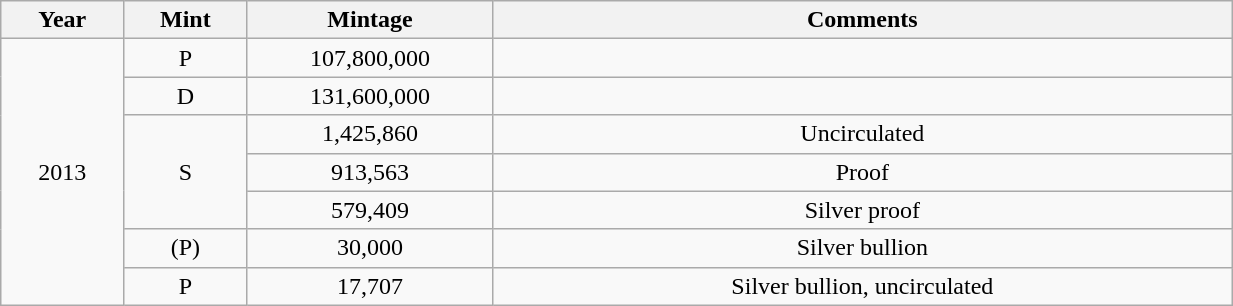<table class="wikitable sortable" style="min-width:65%; text-align:center;">
<tr>
<th width="10%">Year</th>
<th width="10%">Mint</th>
<th width="20%">Mintage</th>
<th width="60%">Comments</th>
</tr>
<tr>
<td rowspan="7">2013</td>
<td>P</td>
<td>107,800,000</td>
<td></td>
</tr>
<tr>
<td>D</td>
<td>131,600,000</td>
<td></td>
</tr>
<tr>
<td rowspan="3">S</td>
<td>1,425,860</td>
<td>Uncirculated</td>
</tr>
<tr>
<td>913,563</td>
<td>Proof</td>
</tr>
<tr>
<td>579,409</td>
<td>Silver proof</td>
</tr>
<tr>
<td>(P)</td>
<td>30,000</td>
<td>Silver bullion</td>
</tr>
<tr>
<td>P</td>
<td>17,707</td>
<td>Silver bullion, uncirculated</td>
</tr>
</table>
